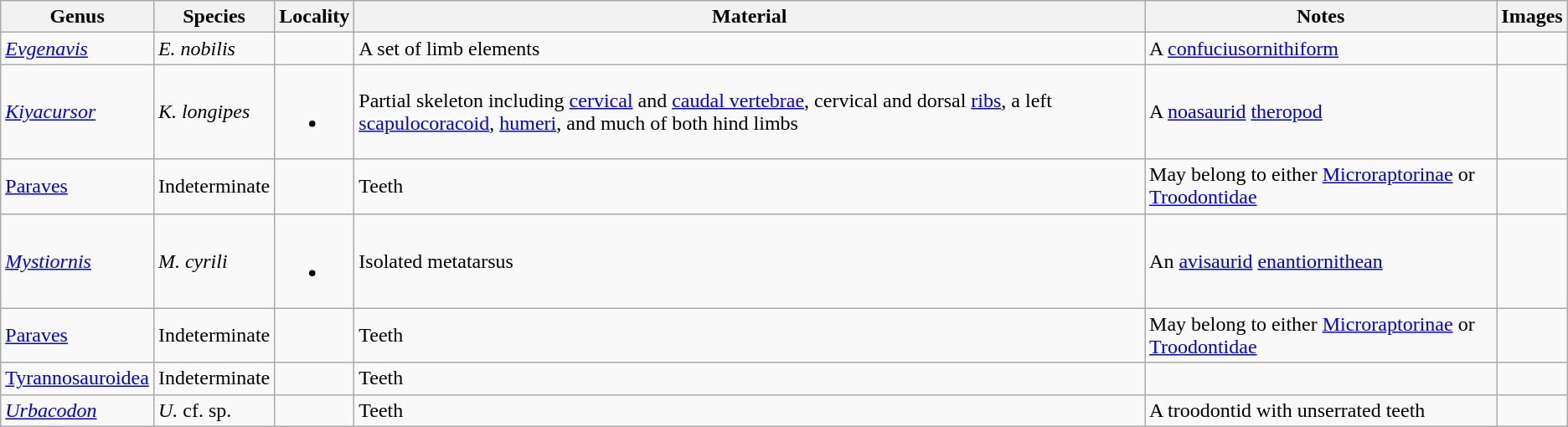<table class="wikitable" align="center">
<tr>
<th>Genus</th>
<th>Species</th>
<th>Locality</th>
<th>Material</th>
<th>Notes</th>
<th>Images</th>
</tr>
<tr>
<td><em><a href='#'>Evgenavis</a></em></td>
<td><em>E. nobilis</em></td>
<td></td>
<td>A set of limb elements</td>
<td>A <a href='#'>confuciusornithiform</a></td>
<td></td>
</tr>
<tr>
<td><em><a href='#'>Kiyacursor</a></em></td>
<td><em>K. longipes</em></td>
<td><br><ul><li></li></ul></td>
<td>Partial skeleton including <a href='#'>cervical</a> and <a href='#'>caudal vertebrae</a>, cervical and dorsal <a href='#'>ribs</a>, a left <a href='#'>scapulocoracoid</a>, <a href='#'>humeri</a>, and much of both hind limbs</td>
<td>A <a href='#'>noasaurid</a> <a href='#'>theropod</a></td>
<td></td>
</tr>
<tr>
<td><a href='#'>Paraves</a></td>
<td>Indeterminate</td>
<td></td>
<td>Teeth</td>
<td>May belong to either <a href='#'>Microraptorinae</a> or <a href='#'>Troodontidae</a></td>
<td></td>
</tr>
<tr>
<td><em><a href='#'>Mystiornis</a></em></td>
<td><em>M. cyrili</em></td>
<td><br><ul><li></li></ul></td>
<td>Isolated metatarsus</td>
<td>An <a href='#'>avisaurid</a> <a href='#'>enantiornithean</a></td>
<td></td>
</tr>
<tr>
<td><a href='#'>Paraves</a></td>
<td>Indeterminate</td>
<td></td>
<td>Teeth</td>
<td>May belong to either <a href='#'>Microraptorinae</a> or <a href='#'>Troodontidae</a></td>
<td></td>
</tr>
<tr>
<td><a href='#'>Tyrannosauroidea</a></td>
<td>Indeterminate</td>
<td></td>
<td>Teeth</td>
<td></td>
<td></td>
</tr>
<tr>
<td><em><a href='#'>Urbacodon</a></em></td>
<td><em>U.</em> cf. sp.</td>
<td></td>
<td>Teeth</td>
<td>A troodontid with unserrated teeth</td>
</tr>
</table>
